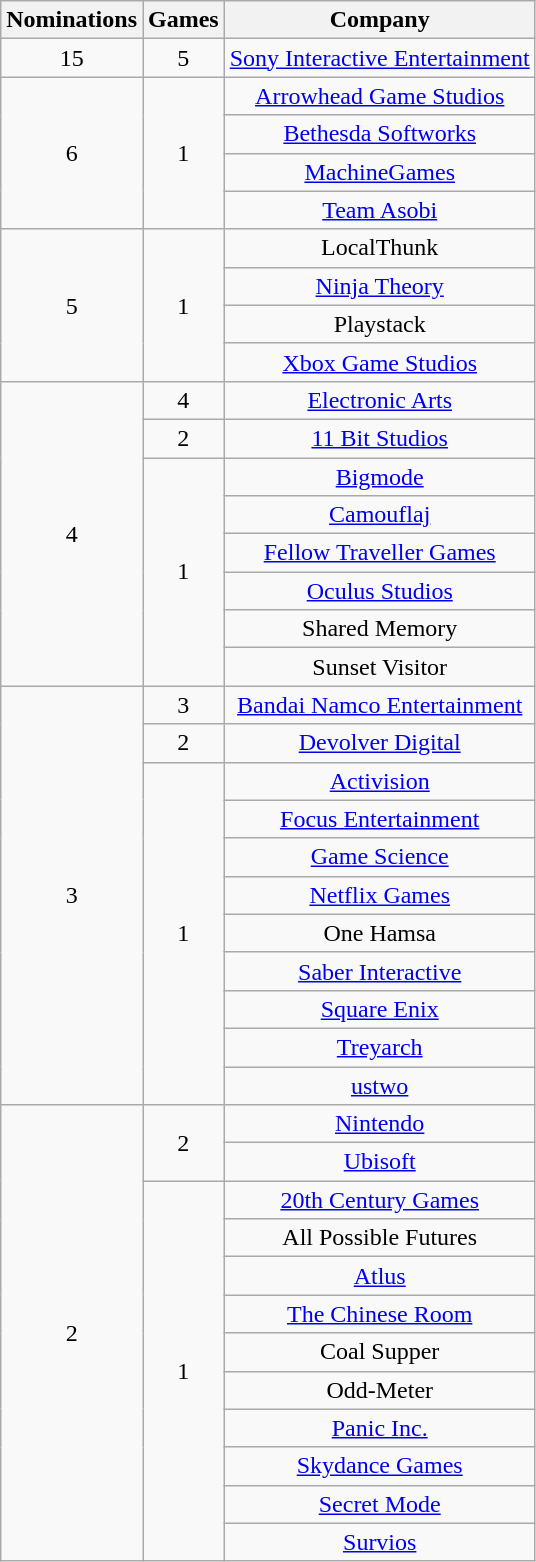<table class="wikitable floatright" rowspan="2" style="text-align:center;" background: #f6e39c;>
<tr>
<th scope="col">Nominations</th>
<th scope="col">Games</th>
<th scope="col">Company</th>
</tr>
<tr>
<td>15</td>
<td>5</td>
<td><a href='#'>Sony Interactive Entertainment</a></td>
</tr>
<tr>
<td rowspan="4">6</td>
<td rowspan="4">1</td>
<td><a href='#'>Arrowhead Game Studios</a></td>
</tr>
<tr>
<td><a href='#'>Bethesda Softworks</a></td>
</tr>
<tr>
<td><a href='#'>MachineGames</a></td>
</tr>
<tr>
<td><a href='#'>Team Asobi</a></td>
</tr>
<tr>
<td rowspan="4">5</td>
<td rowspan="4">1</td>
<td>LocalThunk</td>
</tr>
<tr>
<td><a href='#'>Ninja Theory</a></td>
</tr>
<tr>
<td>Playstack</td>
</tr>
<tr>
<td><a href='#'>Xbox Game Studios</a></td>
</tr>
<tr>
<td rowspan="8">4</td>
<td>4</td>
<td><a href='#'>Electronic Arts</a></td>
</tr>
<tr>
<td>2</td>
<td><a href='#'>11 Bit Studios</a></td>
</tr>
<tr>
<td rowspan="6">1</td>
<td><a href='#'>Bigmode</a></td>
</tr>
<tr>
<td><a href='#'>Camouflaj</a></td>
</tr>
<tr>
<td><a href='#'>Fellow Traveller Games</a></td>
</tr>
<tr>
<td><a href='#'>Oculus Studios</a></td>
</tr>
<tr>
<td>Shared Memory</td>
</tr>
<tr>
<td>Sunset Visitor</td>
</tr>
<tr>
<td rowspan="11">3</td>
<td>3</td>
<td><a href='#'>Bandai Namco Entertainment</a></td>
</tr>
<tr>
<td>2</td>
<td><a href='#'>Devolver Digital</a></td>
</tr>
<tr>
<td rowspan="9">1</td>
<td><a href='#'>Activision</a></td>
</tr>
<tr>
<td><a href='#'>Focus Entertainment</a></td>
</tr>
<tr>
<td><a href='#'>Game Science</a></td>
</tr>
<tr>
<td><a href='#'>Netflix Games</a></td>
</tr>
<tr>
<td>One Hamsa</td>
</tr>
<tr>
<td><a href='#'>Saber Interactive</a></td>
</tr>
<tr>
<td><a href='#'>Square Enix</a></td>
</tr>
<tr>
<td><a href='#'>Treyarch</a></td>
</tr>
<tr>
<td><a href='#'>ustwo</a></td>
</tr>
<tr>
<td rowspan="12">2</td>
<td rowspan="2">2</td>
<td><a href='#'>Nintendo</a></td>
</tr>
<tr>
<td><a href='#'>Ubisoft</a></td>
</tr>
<tr>
<td rowspan="10">1</td>
<td><a href='#'>20th Century Games</a></td>
</tr>
<tr>
<td>All Possible Futures</td>
</tr>
<tr>
<td><a href='#'>Atlus</a></td>
</tr>
<tr>
<td><a href='#'>The Chinese Room</a></td>
</tr>
<tr>
<td>Coal Supper</td>
</tr>
<tr>
<td>Odd-Meter</td>
</tr>
<tr>
<td><a href='#'>Panic Inc.</a></td>
</tr>
<tr>
<td><a href='#'>Skydance Games</a></td>
</tr>
<tr>
<td><a href='#'>Secret Mode</a></td>
</tr>
<tr>
<td><a href='#'>Survios</a></td>
</tr>
</table>
